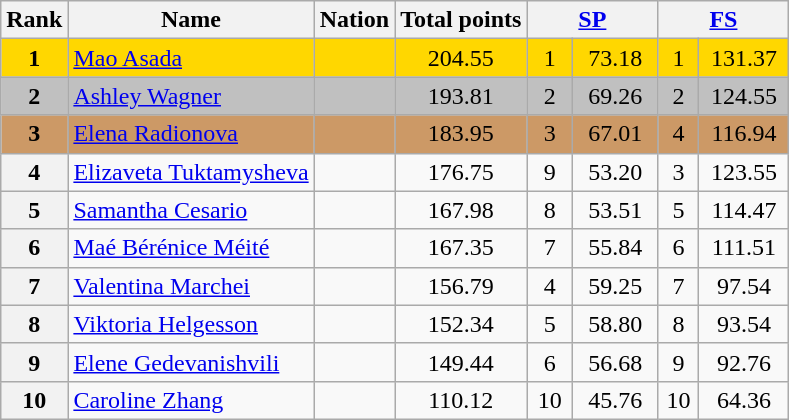<table class="wikitable sortable">
<tr>
<th>Rank</th>
<th>Name</th>
<th>Nation</th>
<th>Total points</th>
<th colspan="2" style="width:80px;"><a href='#'>SP</a></th>
<th colspan="2" style="width:80px;"><a href='#'>FS</a></th>
</tr>
<tr style="background:gold;">
<td style="text-align:center;"><strong>1</strong></td>
<td><a href='#'>Mao Asada</a></td>
<td></td>
<td style="text-align:center;">204.55</td>
<td style="text-align:center;">1</td>
<td style="text-align:center;">73.18</td>
<td style="text-align:center;">1</td>
<td style="text-align:center;">131.37</td>
</tr>
<tr style="background:silver;">
<td style="text-align:center;"><strong>2</strong></td>
<td><a href='#'>Ashley Wagner</a></td>
<td></td>
<td style="text-align:center;">193.81</td>
<td style="text-align:center;">2</td>
<td style="text-align:center;">69.26</td>
<td style="text-align:center;">2</td>
<td style="text-align:center;">124.55</td>
</tr>
<tr style="background:#c96;">
<td style="text-align:center;"><strong>3</strong></td>
<td><a href='#'>Elena Radionova</a></td>
<td></td>
<td style="text-align:center;">183.95</td>
<td style="text-align:center;">3</td>
<td style="text-align:center;">67.01</td>
<td style="text-align:center;">4</td>
<td style="text-align:center;">116.94</td>
</tr>
<tr>
<th>4</th>
<td><a href='#'>Elizaveta Tuktamysheva</a></td>
<td></td>
<td style="text-align:center;">176.75</td>
<td style="text-align:center;">9</td>
<td style="text-align:center;">53.20</td>
<td style="text-align:center;">3</td>
<td style="text-align:center;">123.55</td>
</tr>
<tr>
<th>5</th>
<td><a href='#'>Samantha Cesario</a></td>
<td></td>
<td style="text-align:center;">167.98</td>
<td style="text-align:center;">8</td>
<td style="text-align:center;">53.51</td>
<td style="text-align:center;">5</td>
<td style="text-align:center;">114.47</td>
</tr>
<tr>
<th>6</th>
<td><a href='#'>Maé Bérénice Méité</a></td>
<td></td>
<td style="text-align:center;">167.35</td>
<td style="text-align:center;">7</td>
<td style="text-align:center;">55.84</td>
<td style="text-align:center;">6</td>
<td style="text-align:center;">111.51</td>
</tr>
<tr>
<th>7</th>
<td><a href='#'>Valentina Marchei</a></td>
<td></td>
<td style="text-align:center;">156.79</td>
<td style="text-align:center;">4</td>
<td style="text-align:center;">59.25</td>
<td style="text-align:center;">7</td>
<td style="text-align:center;">97.54</td>
</tr>
<tr>
<th>8</th>
<td><a href='#'>Viktoria Helgesson</a></td>
<td></td>
<td style="text-align:center;">152.34</td>
<td style="text-align:center;">5</td>
<td style="text-align:center;">58.80</td>
<td style="text-align:center;">8</td>
<td style="text-align:center;">93.54</td>
</tr>
<tr>
<th>9</th>
<td><a href='#'>Elene Gedevanishvili</a></td>
<td></td>
<td style="text-align:center;">149.44</td>
<td style="text-align:center;">6</td>
<td style="text-align:center;">56.68</td>
<td style="text-align:center;">9</td>
<td style="text-align:center;">92.76</td>
</tr>
<tr>
<th>10</th>
<td><a href='#'>Caroline Zhang</a></td>
<td></td>
<td style="text-align:center;">110.12</td>
<td style="text-align:center;">10</td>
<td style="text-align:center;">45.76</td>
<td style="text-align:center;">10</td>
<td style="text-align:center;">64.36</td>
</tr>
</table>
